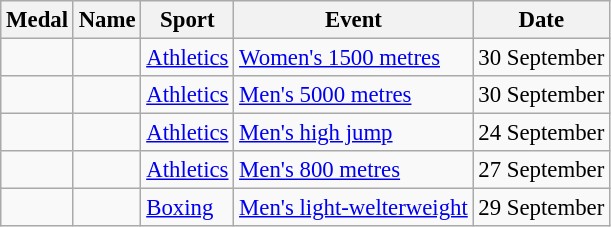<table class="wikitable sortable" style="font-size:95%">
<tr>
<th>Medal</th>
<th>Name</th>
<th>Sport</th>
<th>Event</th>
<th>Date</th>
</tr>
<tr>
<td></td>
<td></td>
<td><a href='#'>Athletics</a></td>
<td><a href='#'>Women's 1500 metres</a></td>
<td>30 September</td>
</tr>
<tr>
<td></td>
<td></td>
<td><a href='#'>Athletics</a></td>
<td><a href='#'>Men's 5000 metres</a></td>
<td>30 September</td>
</tr>
<tr>
<td></td>
<td></td>
<td><a href='#'>Athletics</a></td>
<td><a href='#'>Men's high jump</a></td>
<td>24 September</td>
</tr>
<tr>
<td></td>
<td></td>
<td><a href='#'>Athletics</a></td>
<td><a href='#'>Men's 800 metres</a></td>
<td>27 September</td>
</tr>
<tr>
<td></td>
<td></td>
<td><a href='#'>Boxing</a></td>
<td><a href='#'>Men's light-welterweight</a></td>
<td>29 September</td>
</tr>
</table>
